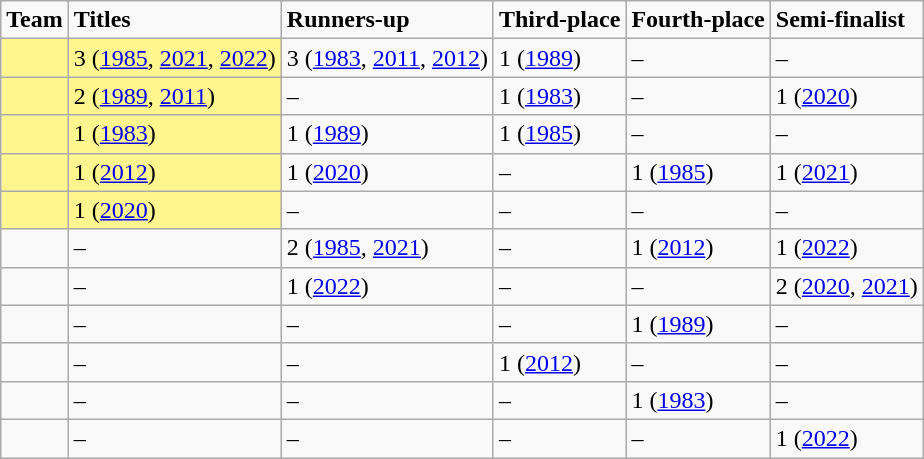<table class="wikitable">
<tr>
<td><strong>Team</strong></td>
<td><strong>Titles</strong></td>
<td><strong>Runners-up</strong></td>
<td><strong>Third-place</strong></td>
<td><strong>Fourth-place</strong></td>
<td><strong>Semi-finalist</strong></td>
</tr>
<tr>
<td style="background:#fff68f;"></td>
<td style="background:#fff68f;">3 (<a href='#'>1985</a>, <a href='#'>2021</a>, <a href='#'>2022</a>)</td>
<td>3 (<a href='#'>1983</a>, <a href='#'>2011</a>, <a href='#'>2012</a>)</td>
<td>1 (<a href='#'>1989</a>)</td>
<td>–</td>
<td>–</td>
</tr>
<tr>
<td style="background:#fff68f;"></td>
<td style="background:#fff68f;">2 (<a href='#'>1989</a>, <a href='#'>2011</a>)</td>
<td>–</td>
<td>1 (<a href='#'>1983</a>)</td>
<td>–</td>
<td>1 (<a href='#'>2020</a>)</td>
</tr>
<tr>
<td style="background:#fff68f;"></td>
<td style="background:#fff68f;">1 (<a href='#'>1983</a>)</td>
<td>1 (<a href='#'>1989</a>)</td>
<td>1 (<a href='#'>1985</a>)</td>
<td>–</td>
<td>–</td>
</tr>
<tr>
<td style="background:#fff68f;"></td>
<td style="background:#fff68f;">1 (<a href='#'>2012</a>)</td>
<td>1 (<a href='#'>2020</a>)</td>
<td>–</td>
<td>1 (<a href='#'>1985</a>)</td>
<td>1 (<a href='#'>2021</a>)</td>
</tr>
<tr>
<td style="background:#fff68f;"></td>
<td style="background:#fff68f;">1 (<a href='#'>2020</a>)</td>
<td>–</td>
<td>–</td>
<td>–</td>
<td>–</td>
</tr>
<tr>
<td></td>
<td>–</td>
<td>2 (<a href='#'>1985</a>, <a href='#'>2021</a>)</td>
<td>–</td>
<td>1 (<a href='#'>2012</a>)</td>
<td>1 (<a href='#'>2022</a>)</td>
</tr>
<tr>
<td></td>
<td>–</td>
<td>1 (<a href='#'>2022</a>)</td>
<td>–</td>
<td>–</td>
<td>2 (<a href='#'>2020</a>, <a href='#'>2021</a>)</td>
</tr>
<tr>
<td></td>
<td>–</td>
<td>–</td>
<td>–</td>
<td>1 (<a href='#'>1989</a>)</td>
<td>–</td>
</tr>
<tr>
<td></td>
<td>–</td>
<td>–</td>
<td>1 (<a href='#'>2012</a>)</td>
<td>–</td>
<td>–</td>
</tr>
<tr>
<td></td>
<td>–</td>
<td>–</td>
<td>–</td>
<td>1 (<a href='#'>1983</a>)</td>
<td>–</td>
</tr>
<tr>
<td></td>
<td>–</td>
<td>–</td>
<td>–</td>
<td>–</td>
<td>1 (<a href='#'>2022</a>)</td>
</tr>
</table>
